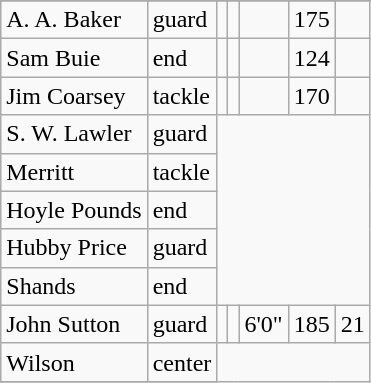<table class="wikitable">
<tr>
</tr>
<tr>
<td>A. A. Baker</td>
<td>guard</td>
<td></td>
<td></td>
<td></td>
<td>175</td>
<td></td>
</tr>
<tr>
<td>Sam Buie</td>
<td>end</td>
<td></td>
<td></td>
<td></td>
<td>124</td>
<td></td>
</tr>
<tr>
<td>Jim Coarsey</td>
<td>tackle</td>
<td></td>
<td></td>
<td></td>
<td>170</td>
<td></td>
</tr>
<tr>
<td>S. W. Lawler</td>
<td>guard</td>
</tr>
<tr>
<td>Merritt</td>
<td>tackle</td>
</tr>
<tr>
<td>Hoyle Pounds</td>
<td>end</td>
</tr>
<tr>
<td>Hubby Price</td>
<td>guard</td>
</tr>
<tr>
<td>Shands</td>
<td>end</td>
</tr>
<tr>
<td>John Sutton</td>
<td>guard</td>
<td></td>
<td></td>
<td>6'0"</td>
<td>185</td>
<td>21</td>
</tr>
<tr>
<td>Wilson</td>
<td>center</td>
</tr>
<tr>
</tr>
</table>
